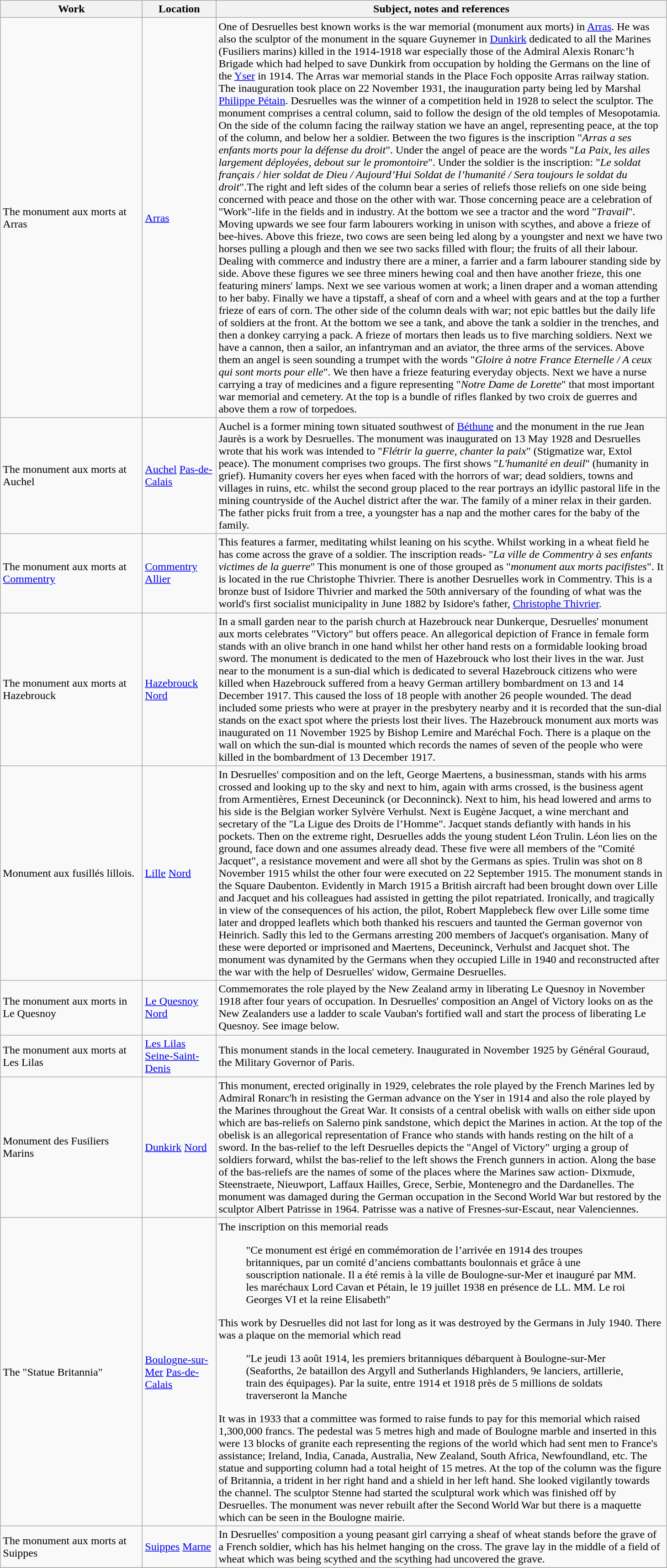<table class="wikitable sortable">
<tr>
<th style="width:200px">Work</th>
<th style="width:100px">Location</th>
<th style="width:650px" class="unsortable">Subject, notes and references</th>
</tr>
<tr>
<td>The monument aux morts at Arras</td>
<td><a href='#'>Arras</a></td>
<td>One of Desruelles best known works is the war memorial (monument aux morts) in <a href='#'>Arras</a>. He was also the sculptor of the monument in the square Guynemer in <a href='#'>Dunkirk</a> dedicated to all the Marines (Fusiliers marins) killed in the 1914-1918 war especially those of the Admiral Alexis Ronarc’h Brigade which had helped to save Dunkirk from occupation by holding the Germans on the line of the <a href='#'>Yser</a> in 1914. The Arras war memorial stands in the Place Foch opposite Arras railway station. The inauguration took place on 22 November 1931, the inauguration party being led by Marshal <a href='#'>Philippe Pétain</a>. Desruelles was the winner of a competition held in 1928 to select the sculptor. The monument comprises a central column, said to follow the design of the old temples of Mesopotamia. On the side of the column facing the railway station we have an angel, representing peace, at the top of the column, and below her a soldier. Between the two figures is the inscription "<em>Arras a ses enfants morts pour la défense du droit</em>". Under the angel of peace are the words "<em>La Paix, les ailes largement déployées, debout sur le promontoire</em>". Under the soldier is the inscription: "<em>Le soldat français / hier soldat de Dieu / Aujourd’Hui Soldat de l’humanité / Sera toujours le soldat du droit</em>".The right and left sides of the column bear a series of reliefs those reliefs on one side being concerned with peace and those on the other with war. Those concerning peace are a celebration of "Work"-life in the fields and in industry. At the bottom we see a tractor and the word "<em>Travail</em>". Moving upwards we see four farm labourers working in unison with scythes, and above a frieze of bee-hives. Above this frieze, two cows are seen being led along by a youngster and next we have two horses pulling a plough and then we see two sacks filled with flour; the fruits of all their labour. Dealing with commerce and industry there are a miner, a farrier and a farm labourer standing side by side. Above these figures we see three miners hewing coal and then have another frieze, this one featuring miners' lamps. Next we see various women at work; a linen draper and a woman attending to her baby. Finally we have a tipstaff, a sheaf of corn and a wheel with gears and at the top a further frieze of ears of corn.  The other side of the column deals with war; not epic battles but the daily life of soldiers at the front. At the bottom we see a tank, and above the tank a soldier in the trenches, and then a donkey carrying a pack. A frieze of mortars then leads us to five marching soldiers. Next we have a cannon, then a sailor, an infantryman and an aviator, the three arms of the services.  Above them an angel is seen sounding a trumpet with the words "<em>Gloire à notre France Eternelle / A ceux qui sont morts pour elle</em>". We then have a frieze featuring everyday objects. Next we have a nurse carrying a tray of medicines and a figure representing "<em>Notre Dame de Lorette</em>" that most important war memorial and cemetery. At the top is a bundle of rifles flanked by two croix de guerres and above them a row of torpedoes.</td>
</tr>
<tr>
<td>The monument aux morts at Auchel</td>
<td><a href='#'>Auchel</a> <a href='#'>Pas-de-Calais</a></td>
<td>Auchel is a former mining town situated southwest of <a href='#'>Béthune</a> and the monument in the rue Jean Jaurès is a work by Desruelles. The monument was inaugurated on 13 May 1928 and Desruelles wrote that his work was intended to "<em>Flétrir la guerre, chanter la paix</em>" (Stigmatize war, Extol peace).   The monument comprises two groups. The first shows "<em>L'humanité en deuil</em>" (humanity in grief). Humanity covers her eyes when faced with the horrors of war; dead soldiers, towns and villages in ruins, etc. whilst the second group placed to the rear portrays an idyllic pastoral life in the mining countryside of the Auchel district after the war. The family of a miner relax in their garden. The father picks fruit from a tree, a youngster has a nap and the mother cares for the baby of the family.</td>
</tr>
<tr>
<td>The monument aux morts at <a href='#'>Commentry</a></td>
<td><a href='#'>Commentry</a> <a href='#'>Allier</a></td>
<td>This features a farmer, meditating whilst leaning on his scythe. Whilst working in a wheat field he has come across the grave of a soldier. The inscription reads- "<em>La ville de Commentry à ses enfants victimes de la guerre</em>" This monument is one of those grouped as "<em>monument aux morts pacifistes</em>". It is located in the rue Christophe Thivrier. There is another Desruelles work in Commentry. This is a bronze bust of Isidore Thivrier and marked the 50th anniversary of the founding of what was the world's first socialist municipality in June 1882 by Isidore's father, <a href='#'>Christophe Thivrier</a>.</td>
</tr>
<tr>
<td>The monument aux morts at Hazebrouck</td>
<td><a href='#'>Hazebrouck</a> <a href='#'>Nord</a></td>
<td>In a small garden near to the parish church at Hazebrouck near Dunkerque, Desruelles' monument aux morts celebrates "Victory" but offers peace. An allegorical depiction of France in female form stands with an olive branch in one hand whilst her other hand rests on a formidable looking broad sword. The monument is dedicated to the men of Hazebrouck who lost their lives in the war.  Just near to the monument is a sun-dial which is dedicated to several Hazebrouck citizens who were killed when Hazebrouck suffered from a heavy German artillery bombardment on 13 and 14 December 1917. This caused the loss of 18 people with another 26 people wounded. The dead included some priests who were at prayer in the presbytery nearby and it is recorded that the sun-dial stands on the exact spot where the priests lost their lives. The Hazebrouck monument aux morts was inaugurated on 11 November 1925 by Bishop Lemire and Maréchal Foch. There is a plaque on the wall on which the sun-dial is mounted which records the names of seven of the people who were killed in the bombardment of 13 December 1917.<br></td>
</tr>
<tr>
<td>Monument aux fusillés lillois.</td>
<td><a href='#'>Lille</a> <a href='#'>Nord</a></td>
<td>In Desruelles' composition and on the left, George Maertens, a businessman, stands with his arms crossed and looking up to the sky and next to him, again with arms crossed, is the business agent from Armentières, Ernest Deceuninck (or Deconninck). Next to him, his head lowered and arms to his side is the Belgian worker Sylvère Verhulst. Next is Eugène Jacquet, a wine merchant and secretary of the "La Ligue des Droits de l’Homme". Jacquet stands defiantly with hands in his pockets.  Then on the extreme right, Desruelles adds the young student Léon Trulin. Léon lies on the ground, face down and one assumes already dead. These five were all members of the "Comité Jacquet", a resistance movement and were all shot by the Germans as spies. Trulin was shot on 8 November 1915 whilst the other four were executed on 22 September 1915.  The monument stands in the Square Daubenton.  Evidently in March 1915 a British aircraft had been brought down over Lille and Jacquet and his colleagues had assisted in getting the pilot repatriated. Ironically, and tragically in view of the consequences of his action, the pilot, Robert Mapplebeck flew over Lille some time later and dropped leaflets which both thanked his rescuers and taunted the German governor von Heinrich.  Sadly this led to the Germans arresting 200 members of Jacquet's organisation. Many of these were deported or imprisoned and Maertens, Deceuninck, Verhulst and Jacquet shot.  The monument was dynamited by the Germans when they occupied Lille in 1940 and reconstructed after the war with the help of Desruelles' widow, Germaine Desruelles.</td>
</tr>
<tr>
<td>The monument aux morts in Le Quesnoy</td>
<td><a href='#'>Le Quesnoy</a> <a href='#'>Nord</a></td>
<td>Commemorates the role played by the New Zealand army in liberating Le Quesnoy in November 1918 after four years of occupation.  In Desruelles' composition an Angel of Victory looks on as the New Zealanders use a ladder to scale Vauban's fortified wall and start the process of liberating Le Quesnoy. See image below.</td>
</tr>
<tr>
<td>The monument aux morts at Les Lilas</td>
<td><a href='#'>Les Lilas</a> <a href='#'>Seine-Saint-Denis</a></td>
<td>This monument stands in the local cemetery.  Inaugurated in November 1925 by Général Gouraud, the Military Governor of Paris.</td>
</tr>
<tr>
<td>Monument des Fusiliers Marins</td>
<td><a href='#'>Dunkirk</a> <a href='#'>Nord</a></td>
<td>This monument, erected originally in 1929, celebrates the role played by the French Marines led by Admiral Ronarc'h in resisting the German advance on the Yser in 1914 and also the role played by the Marines throughout the Great War. It consists of a central obelisk with walls on either side upon which are bas-reliefs on Salerno pink sandstone, which depict the Marines in action. At the top of the obelisk is an allegorical representation of France who stands with hands resting on the hilt of a sword. In the bas-relief to the left Desruelles depicts the "Angel of Victory" urging a group of soldiers forward, whilst the bas-relief to the left shows the French gunners in action. Along the base of the bas-reliefs are the names of some of the places where the Marines saw action- Dixmude, Steenstraete, Nieuwport, Laffaux Hailles, Grece, Serbie, Montenegro and the Dardanelles. The monument was damaged during the German occupation in the Second World War but restored by the sculptor Albert Patrisse in 1964. Patrisse was a native of Fresnes-sur-Escaut, near Valenciennes.</td>
</tr>
<tr>
<td>The "Statue Britannia"</td>
<td><a href='#'>Boulogne-sur-Mer</a> <a href='#'>Pas-de-Calais</a></td>
<td>The inscription on this memorial reads <blockquote>"Ce monument est érigé en commémoration de l’arrivée en 1914 des troupes britanniques, par un comité d’anciens combattants boulonnais et grâce à une souscription nationale. Il a été remis à la ville de Boulogne-sur-Mer et inauguré par MM. les maréchaux Lord Cavan et Pétain, le 19 juillet 1938 en présence de LL. MM. Le roi Georges VI et la reine Elisabeth" </blockquote>This work by Desruelles did not last for long as it was destroyed by the Germans in July 1940. There was a plaque on the memorial which read<blockquote>"Le jeudi 13 août 1914, les premiers britanniques débarquent à Boulogne-sur-Mer (Seaforths, 2e bataillon des Argyll and Sutherlands Highlanders, 9e lanciers, artillerie, train des équipages). Par la suite, entre 1914 et 1918 près de 5 millions de soldats traverseront la Manche</blockquote>It was in 1933 that a committee was formed to raise funds to pay for this memorial which raised 1,300,000 francs. The pedestal was 5 metres high and made of Boulogne marble and inserted in this were 13 blocks of granite each representing the regions of the world which had sent men to France's assistance; Ireland, India, Canada, Australia, New Zealand, South Africa, Newfoundland, etc. The statue and supporting column had a total height of 15 metres. At the top of the column was the figure of Britannia, a trident in her right hand and a shield in her left hand. She looked vigilantly towards the channel. The sculptor Stenne had started the sculptural work which was finished off by Desruelles. The monument was never rebuilt after the Second World War but there is a maquette which can be seen in the Boulogne mairie.</td>
</tr>
<tr>
<td>The monument aux morts at Suippes</td>
<td><a href='#'>Suippes</a> <a href='#'>Marne</a></td>
<td>In Desruelles' composition a young peasant girl carrying a sheaf of wheat stands before the grave of a French soldier, which has his helmet hanging on the cross. The grave lay in the middle of a field of wheat which was being scythed and the scything had uncovered the grave.</td>
</tr>
<tr>
</tr>
</table>
